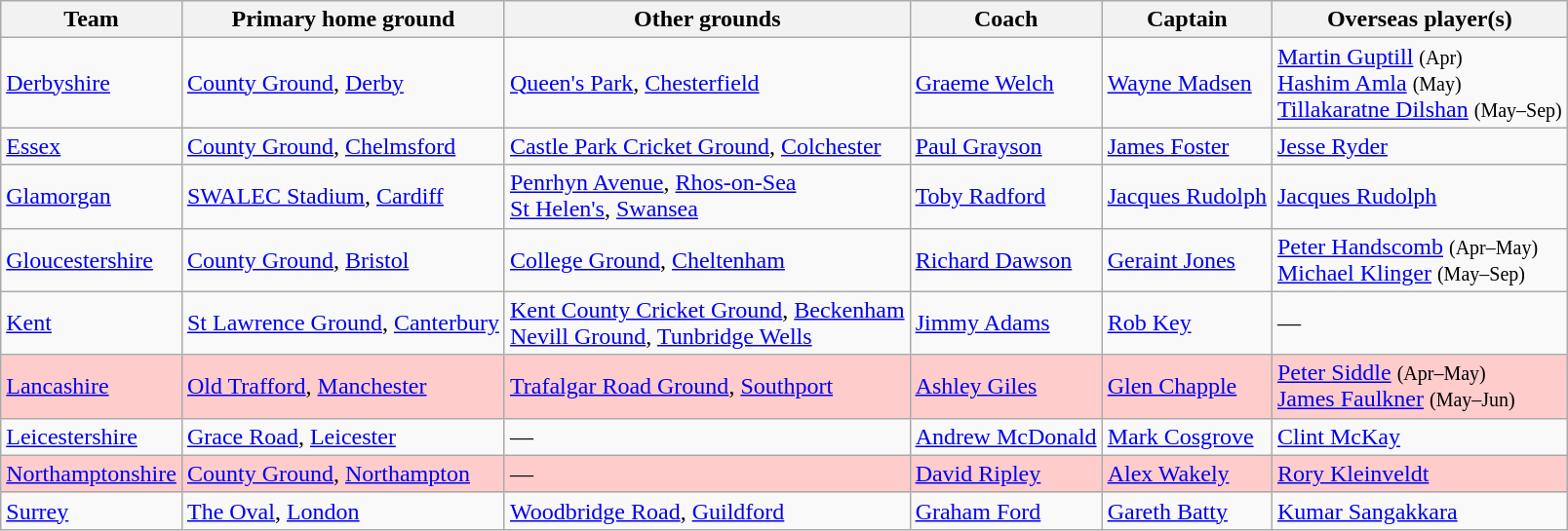<table class="wikitable sortable">
<tr>
<th>Team</th>
<th>Primary home ground</th>
<th>Other grounds</th>
<th>Coach</th>
<th>Captain</th>
<th>Overseas player(s)</th>
</tr>
<tr>
<td><a href='#'>Derbyshire</a></td>
<td><a href='#'>County Ground</a>, <a href='#'>Derby</a></td>
<td><a href='#'>Queen's Park</a>, <a href='#'>Chesterfield</a></td>
<td> <a href='#'>Graeme Welch</a></td>
<td> <a href='#'>Wayne Madsen</a></td>
<td> <a href='#'>Martin Guptill</a> <small>(Apr)</small><br> <a href='#'>Hashim Amla</a> <small>(May)</small><br> <a href='#'>Tillakaratne Dilshan</a> <small>(May–Sep)</small></td>
</tr>
<tr>
<td><a href='#'>Essex</a></td>
<td><a href='#'>County Ground</a>, <a href='#'>Chelmsford</a></td>
<td><a href='#'>Castle Park Cricket Ground</a>, <a href='#'>Colchester</a></td>
<td> <a href='#'>Paul Grayson</a></td>
<td> <a href='#'>James Foster</a></td>
<td> <a href='#'>Jesse Ryder</a></td>
</tr>
<tr>
<td><a href='#'>Glamorgan</a></td>
<td><a href='#'>SWALEC Stadium</a>, <a href='#'>Cardiff</a></td>
<td><a href='#'>Penrhyn Avenue</a>, <a href='#'>Rhos-on-Sea</a><br><a href='#'>St Helen's</a>, <a href='#'>Swansea</a></td>
<td> <a href='#'>Toby Radford</a></td>
<td> <a href='#'>Jacques Rudolph</a></td>
<td> <a href='#'>Jacques Rudolph</a></td>
</tr>
<tr>
<td><a href='#'>Gloucestershire</a></td>
<td><a href='#'>County Ground</a>, <a href='#'>Bristol</a></td>
<td><a href='#'>College Ground</a>, <a href='#'>Cheltenham</a></td>
<td> <a href='#'>Richard Dawson</a></td>
<td> <a href='#'>Geraint Jones</a></td>
<td> <a href='#'>Peter Handscomb</a> <small>(Apr–May)</small><br> <a href='#'>Michael Klinger</a> <small>(May–Sep)</small></td>
</tr>
<tr>
<td><a href='#'>Kent</a></td>
<td><a href='#'>St Lawrence Ground</a>, <a href='#'>Canterbury</a></td>
<td><a href='#'>Kent County Cricket Ground</a>, <a href='#'>Beckenham</a><br><a href='#'>Nevill Ground</a>, <a href='#'>Tunbridge Wells</a></td>
<td> <a href='#'>Jimmy Adams</a></td>
<td> <a href='#'>Rob Key</a></td>
<td>—</td>
</tr>
<tr style="background-color:#ffcccc">
<td><a href='#'>Lancashire</a></td>
<td><a href='#'>Old Trafford</a>, <a href='#'>Manchester</a></td>
<td><a href='#'>Trafalgar Road Ground</a>, <a href='#'>Southport</a></td>
<td> <a href='#'>Ashley Giles</a></td>
<td> <a href='#'>Glen Chapple</a></td>
<td> <a href='#'>Peter Siddle</a> <small>(Apr–May)</small><br> <a href='#'>James Faulkner</a> <small>(May–Jun)</small></td>
</tr>
<tr>
<td><a href='#'>Leicestershire</a></td>
<td><a href='#'>Grace Road</a>, <a href='#'>Leicester</a></td>
<td>—</td>
<td> <a href='#'>Andrew McDonald</a></td>
<td> <a href='#'>Mark Cosgrove</a></td>
<td> <a href='#'>Clint McKay</a></td>
</tr>
<tr style="background-color:#ffcccc">
<td><a href='#'>Northamptonshire</a></td>
<td><a href='#'>County Ground</a>, <a href='#'>Northampton</a></td>
<td>—</td>
<td> <a href='#'>David Ripley</a></td>
<td> <a href='#'>Alex Wakely</a></td>
<td> <a href='#'>Rory Kleinveldt</a></td>
</tr>
<tr>
<td><a href='#'>Surrey</a></td>
<td><a href='#'>The Oval</a>, <a href='#'>London</a></td>
<td><a href='#'>Woodbridge Road</a>, <a href='#'>Guildford</a></td>
<td> <a href='#'>Graham Ford</a></td>
<td> <a href='#'>Gareth Batty</a></td>
<td> <a href='#'>Kumar Sangakkara</a></td>
</tr>
</table>
